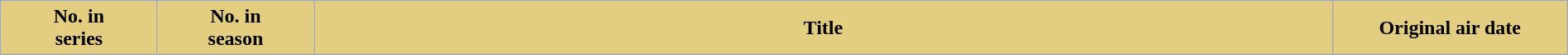<table class="wikitable plainrowheaders" style="width:100%; margin:auto; background:#fff;">
<tr>
<th scope="col" style="background:#e3cd81; color:#000;" width=10%>No. in<br>series</th>
<th scope="col" style="background:#e3cd81; color:#000;" width=10%>No. in<br>season</th>
<th scope="col" style="background:#e3cd81; color:#000;">Title</th>
<th scope="col" style="background:#e3cd81; color:#000;" width=15%>Original air date<br>




</th>
</tr>
</table>
